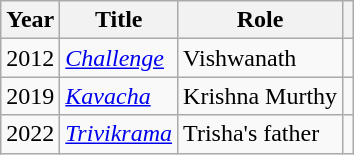<table class="wikitable sortable">
<tr>
<th scope="col">Year</th>
<th scope="col">Title</th>
<th scope="col">Role</th>
<th class="unsortable" scope="col"></th>
</tr>
<tr>
<td>2012</td>
<td><em><a href='#'>Challenge</a></em></td>
<td>Vishwanath</td>
<td></td>
</tr>
<tr>
<td>2019</td>
<td><em><a href='#'>Kavacha</a></em></td>
<td>Krishna Murthy</td>
<td></td>
</tr>
<tr>
<td>2022</td>
<td><em><a href='#'>Trivikrama</a></em></td>
<td>Trisha's father</td>
<td></td>
</tr>
</table>
